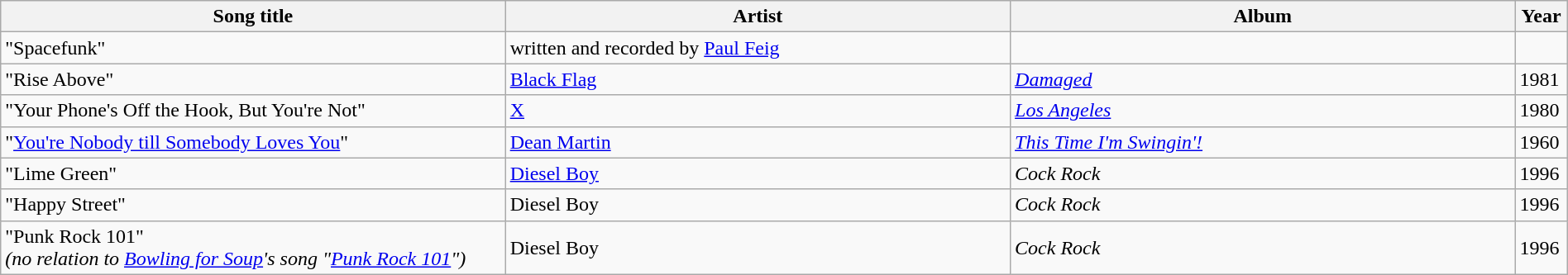<table class="wikitable" style="width:100%;">
<tr>
<th style="width:30%;">Song title</th>
<th style="width:30%;">Artist</th>
<th style="width:30%;">Album</th>
<th style="width:3%;">Year</th>
</tr>
<tr>
<td>"Spacefunk"</td>
<td>written and recorded by <a href='#'>Paul Feig</a></td>
<td></td>
<td></td>
</tr>
<tr>
<td>"Rise Above"</td>
<td><a href='#'>Black Flag</a></td>
<td><em><a href='#'>Damaged</a></em></td>
<td>1981</td>
</tr>
<tr>
<td>"Your Phone's Off the Hook, But You're Not"</td>
<td><a href='#'>X</a></td>
<td><em><a href='#'>Los Angeles</a></em></td>
<td>1980</td>
</tr>
<tr>
<td>"<a href='#'>You're Nobody till Somebody Loves You</a>"</td>
<td><a href='#'>Dean Martin</a></td>
<td><em><a href='#'>This Time I'm Swingin'!</a></em></td>
<td>1960</td>
</tr>
<tr>
<td>"Lime Green"</td>
<td><a href='#'>Diesel Boy</a></td>
<td><em>Cock Rock</em></td>
<td>1996</td>
</tr>
<tr>
<td>"Happy Street"</td>
<td>Diesel Boy</td>
<td><em>Cock Rock</em></td>
<td>1996</td>
</tr>
<tr>
<td>"Punk Rock 101" <br><em>(no relation to <a href='#'>Bowling for Soup</a>'s song "<a href='#'>Punk Rock 101</a>")</em></td>
<td>Diesel Boy</td>
<td><em>Cock Rock</em></td>
<td>1996</td>
</tr>
</table>
